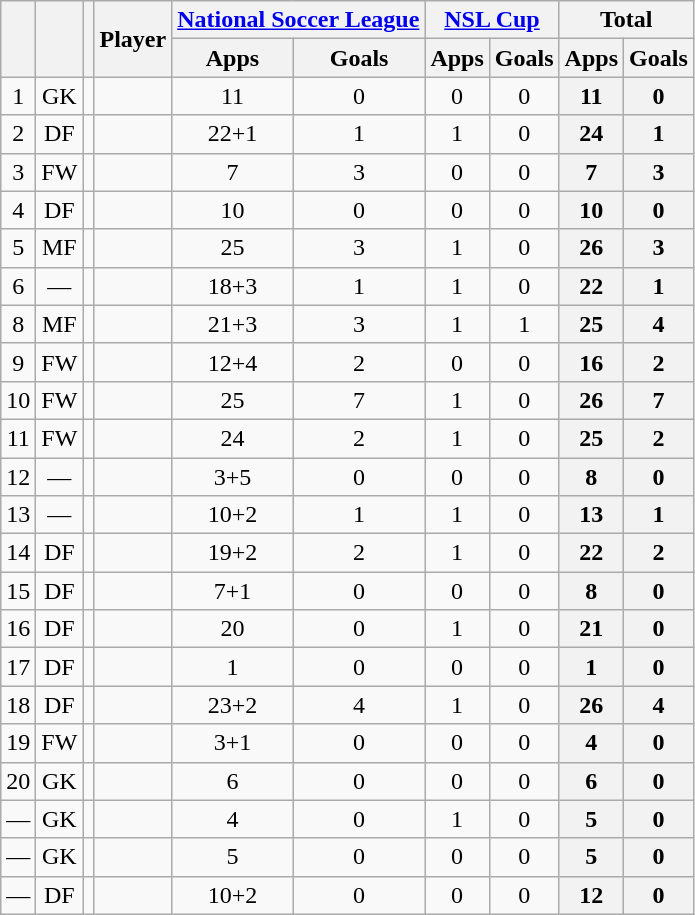<table class="wikitable sortable" style="text-align:center">
<tr>
<th rowspan="2"></th>
<th rowspan="2"></th>
<th rowspan="2"></th>
<th rowspan="2">Player</th>
<th colspan="2"><a href='#'>National Soccer League</a></th>
<th colspan="2"><a href='#'>NSL Cup</a></th>
<th colspan="2">Total</th>
</tr>
<tr>
<th>Apps</th>
<th>Goals</th>
<th>Apps</th>
<th>Goals</th>
<th>Apps</th>
<th>Goals</th>
</tr>
<tr>
<td>1</td>
<td>GK</td>
<td></td>
<td align="left"><br></td>
<td>11</td>
<td>0<br></td>
<td>0</td>
<td>0<br></td>
<th>11</th>
<th>0</th>
</tr>
<tr>
<td>2</td>
<td>DF</td>
<td></td>
<td align="left"><br></td>
<td>22+1</td>
<td>1<br></td>
<td>1</td>
<td>0<br></td>
<th>24</th>
<th>1</th>
</tr>
<tr>
<td>3</td>
<td>FW</td>
<td></td>
<td align="left"><br></td>
<td>7</td>
<td>3<br></td>
<td>0</td>
<td>0<br></td>
<th>7</th>
<th>3</th>
</tr>
<tr>
<td>4</td>
<td>DF</td>
<td></td>
<td align="left"><br></td>
<td>10</td>
<td>0<br></td>
<td>0</td>
<td>0<br></td>
<th>10</th>
<th>0</th>
</tr>
<tr>
<td>5</td>
<td>MF</td>
<td></td>
<td align="left"><br></td>
<td>25</td>
<td>3<br></td>
<td>1</td>
<td>0<br></td>
<th>26</th>
<th>3</th>
</tr>
<tr>
<td>6</td>
<td>—</td>
<td></td>
<td align="left"><br></td>
<td>18+3</td>
<td>1<br></td>
<td>1</td>
<td>0<br></td>
<th>22</th>
<th>1</th>
</tr>
<tr>
<td>8</td>
<td>MF</td>
<td></td>
<td align="left"><br></td>
<td>21+3</td>
<td>3<br></td>
<td>1</td>
<td>1<br></td>
<th>25</th>
<th>4</th>
</tr>
<tr>
<td>9</td>
<td>FW</td>
<td></td>
<td align="left"><br></td>
<td>12+4</td>
<td>2<br></td>
<td>0</td>
<td>0<br></td>
<th>16</th>
<th>2</th>
</tr>
<tr>
<td>10</td>
<td>FW</td>
<td></td>
<td align="left"><br></td>
<td>25</td>
<td>7<br></td>
<td>1</td>
<td>0<br></td>
<th>26</th>
<th>7</th>
</tr>
<tr>
<td>11</td>
<td>FW</td>
<td></td>
<td align="left"><br></td>
<td>24</td>
<td>2<br></td>
<td>1</td>
<td>0<br></td>
<th>25</th>
<th>2</th>
</tr>
<tr>
<td>12</td>
<td>—</td>
<td></td>
<td align="left"><br></td>
<td>3+5</td>
<td>0<br></td>
<td>0</td>
<td>0<br></td>
<th>8</th>
<th>0</th>
</tr>
<tr>
<td>13</td>
<td>—</td>
<td></td>
<td align="left"><br></td>
<td>10+2</td>
<td>1<br></td>
<td>1</td>
<td>0<br></td>
<th>13</th>
<th>1</th>
</tr>
<tr>
<td>14</td>
<td>DF</td>
<td></td>
<td align="left"><br></td>
<td>19+2</td>
<td>2<br></td>
<td>1</td>
<td>0<br></td>
<th>22</th>
<th>2</th>
</tr>
<tr>
<td>15</td>
<td>DF</td>
<td></td>
<td align="left"><br></td>
<td>7+1</td>
<td>0<br></td>
<td>0</td>
<td>0<br></td>
<th>8</th>
<th>0</th>
</tr>
<tr>
<td>16</td>
<td>DF</td>
<td></td>
<td align="left"><br></td>
<td>20</td>
<td>0<br></td>
<td>1</td>
<td>0<br></td>
<th>21</th>
<th>0</th>
</tr>
<tr>
<td>17</td>
<td>DF</td>
<td></td>
<td align="left"><br></td>
<td>1</td>
<td>0<br></td>
<td>0</td>
<td>0<br></td>
<th>1</th>
<th>0</th>
</tr>
<tr>
<td>18</td>
<td>DF</td>
<td></td>
<td align="left"><br></td>
<td>23+2</td>
<td>4<br></td>
<td>1</td>
<td>0<br></td>
<th>26</th>
<th>4</th>
</tr>
<tr>
<td>19</td>
<td>FW</td>
<td></td>
<td align="left"><br></td>
<td>3+1</td>
<td>0<br></td>
<td>0</td>
<td>0<br></td>
<th>4</th>
<th>0</th>
</tr>
<tr>
<td>20</td>
<td>GK</td>
<td></td>
<td align="left"><br></td>
<td>6</td>
<td>0<br></td>
<td>0</td>
<td>0<br></td>
<th>6</th>
<th>0</th>
</tr>
<tr>
<td>—</td>
<td>GK</td>
<td></td>
<td align="left"><br></td>
<td>4</td>
<td>0<br></td>
<td>1</td>
<td>0<br></td>
<th>5</th>
<th>0</th>
</tr>
<tr>
<td>—</td>
<td>GK</td>
<td></td>
<td align="left"><br></td>
<td>5</td>
<td>0<br></td>
<td>0</td>
<td>0<br></td>
<th>5</th>
<th>0</th>
</tr>
<tr>
<td>—</td>
<td>DF</td>
<td></td>
<td align="left"><br></td>
<td>10+2</td>
<td>0<br></td>
<td>0</td>
<td>0<br></td>
<th>12</th>
<th>0</th>
</tr>
</table>
